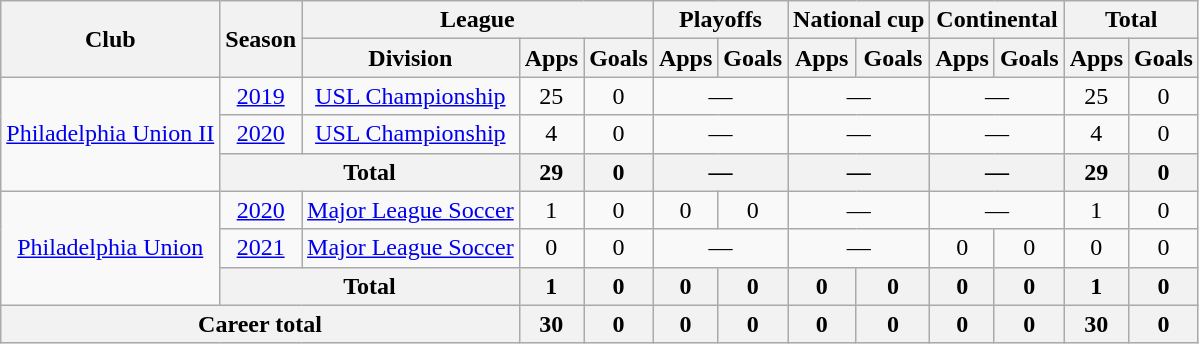<table class=wikitable style=text-align:center>
<tr>
<th rowspan=2>Club</th>
<th rowspan=2>Season</th>
<th colspan=3>League</th>
<th colspan=2>Playoffs</th>
<th colspan=2>National cup</th>
<th colspan=2>Continental</th>
<th colspan=2>Total</th>
</tr>
<tr>
<th>Division</th>
<th>Apps</th>
<th>Goals</th>
<th>Apps</th>
<th>Goals</th>
<th>Apps</th>
<th>Goals</th>
<th>Apps</th>
<th>Goals</th>
<th>Apps</th>
<th>Goals</th>
</tr>
<tr>
<td rowspan=3><a href='#'>Philadelphia Union II</a></td>
<td><a href='#'>2019</a></td>
<td><a href='#'>USL Championship</a></td>
<td>25</td>
<td>0</td>
<td colspan=2>—</td>
<td colspan=2>—</td>
<td colspan=2>—</td>
<td>25</td>
<td>0</td>
</tr>
<tr>
<td><a href='#'>2020</a></td>
<td><a href='#'>USL Championship</a></td>
<td>4</td>
<td>0</td>
<td colspan=2>—</td>
<td colspan=2>—</td>
<td colspan=2>—</td>
<td>4</td>
<td>0</td>
</tr>
<tr>
<th colspan=2>Total</th>
<th>29</th>
<th>0</th>
<th colspan=2>—</th>
<th colspan=2>—</th>
<th colspan=2>—</th>
<th>29</th>
<th>0</th>
</tr>
<tr>
<td rowspan=3><a href='#'>Philadelphia Union</a></td>
<td><a href='#'>2020</a></td>
<td><a href='#'>Major League Soccer</a></td>
<td>1</td>
<td>0</td>
<td>0</td>
<td>0</td>
<td colspan=2>—</td>
<td colspan=2>—</td>
<td>1</td>
<td>0</td>
</tr>
<tr>
<td><a href='#'>2021</a></td>
<td><a href='#'>Major League Soccer</a></td>
<td>0</td>
<td>0</td>
<td colspan=2>—</td>
<td colspan=2>—</td>
<td>0</td>
<td>0</td>
<td>0</td>
<td>0</td>
</tr>
<tr>
<th colspan=2>Total</th>
<th>1</th>
<th>0</th>
<th>0</th>
<th>0</th>
<th>0</th>
<th>0</th>
<th>0</th>
<th>0</th>
<th>1</th>
<th>0</th>
</tr>
<tr>
<th colspan=3>Career total</th>
<th>30</th>
<th>0</th>
<th>0</th>
<th>0</th>
<th>0</th>
<th>0</th>
<th>0</th>
<th>0</th>
<th>30</th>
<th>0</th>
</tr>
</table>
